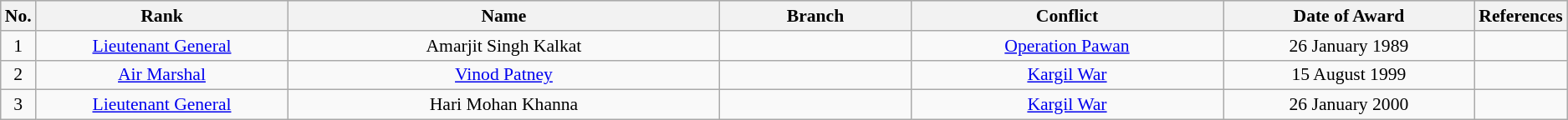<table class="wikitable sortable" style="text-align:center;font-size:90%">
<tr style="background:#cccccc">
<th scope="col" style="width: 10px;">No.</th>
<th scope="col" style="width: 200px;">Rank</th>
<th scope="col" style="width: 350px;">Name</th>
<th scope="col" style="width: 150px;">Branch</th>
<th scope="col" style="width: 250px;">Conflict</th>
<th scope="col" style="width: 200px;">Date of Award</th>
<th scope="col" style="width: 20px;">References</th>
</tr>
<tr>
<td>1</td>
<td><a href='#'>Lieutenant General</a></td>
<td>Amarjit Singh Kalkat </td>
<td></td>
<td><a href='#'>Operation Pawan</a></td>
<td>26 January 1989</td>
<td></td>
</tr>
<tr>
<td>2</td>
<td><a href='#'>Air Marshal</a></td>
<td><a href='#'>Vinod Patney</a> </td>
<td></td>
<td><a href='#'>Kargil War</a></td>
<td>15 August 1999</td>
<td></td>
</tr>
<tr>
<td>3</td>
<td><a href='#'>Lieutenant General</a></td>
<td>Hari Mohan Khanna </td>
<td></td>
<td><a href='#'>Kargil War</a></td>
<td>26 January 2000</td>
<td></td>
</tr>
</table>
